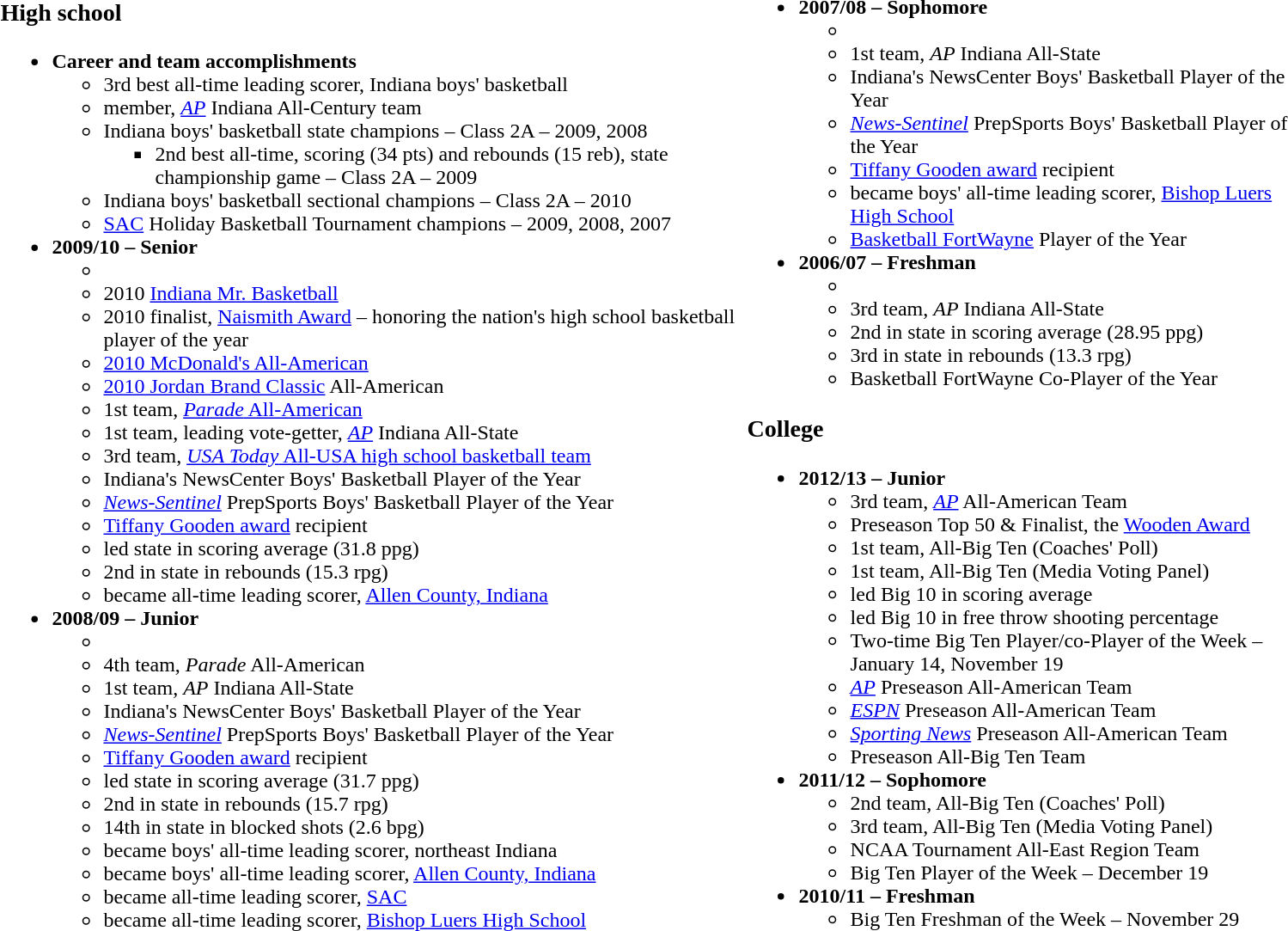<table style="width:80%;">
<tr>
<td><br><h3>High school</h3><ul><li><strong>Career and team accomplishments</strong><ul><li>3rd best all-time leading scorer, Indiana boys' basketball</li><li>member, <em><a href='#'>AP</a></em> Indiana All-Century team</li><li>Indiana boys' basketball state champions – Class 2A – 2009, 2008<ul><li>2nd best all-time, scoring (34 pts) and rebounds (15 reb), state championship game – Class 2A – 2009</li></ul></li><li>Indiana boys' basketball sectional champions – Class 2A – 2010</li><li><a href='#'>SAC</a> Holiday Basketball Tournament champions – 2009, 2008, 2007</li></ul></li><li><strong>2009/10 – Senior</strong><ul><li></li><li>2010 <a href='#'>Indiana Mr. Basketball</a></li><li>2010 finalist, <a href='#'>Naismith Award</a> – honoring the nation's high school basketball player of the year</li><li><a href='#'>2010 McDonald's All-American</a></li><li><a href='#'>2010 Jordan Brand Classic</a> All-American</li><li>1st team, <a href='#'><em>Parade</em> All-American</a></li><li>1st team, leading vote-getter, <em><a href='#'>AP</a></em> Indiana All-State</li><li>3rd team, <a href='#'><em>USA Today</em> All-USA high school basketball team</a></li><li>Indiana's NewsCenter Boys' Basketball Player of the Year</li><li><em><a href='#'>News-Sentinel</a></em> PrepSports Boys' Basketball Player of the Year</li><li><a href='#'>Tiffany Gooden award</a> recipient</li><li>led state in scoring average (31.8 ppg)</li><li>2nd in state in rebounds (15.3 rpg)</li><li>became all-time leading scorer, <a href='#'>Allen County, Indiana</a></li></ul></li><li><strong>2008/09 – Junior</strong><ul><li></li><li>4th team, <em>Parade</em> All-American</li><li>1st team, <em>AP</em> Indiana All-State</li><li>Indiana's NewsCenter Boys' Basketball Player of the Year</li><li><em><a href='#'>News-Sentinel</a></em> PrepSports Boys' Basketball Player of the Year</li><li><a href='#'>Tiffany Gooden award</a> recipient</li><li>led state in scoring average (31.7 ppg)</li><li>2nd in state in rebounds (15.7 rpg)</li><li>14th in state in blocked shots (2.6 bpg)</li><li>became boys' all-time leading scorer, northeast Indiana</li><li>became boys' all-time leading scorer, <a href='#'>Allen County, Indiana</a></li><li>became all-time leading scorer, <a href='#'>SAC</a></li><li>became all-time leading scorer, <a href='#'>Bishop Luers High School</a></li></ul></li></ul></td>
<td><br><ul><li><strong>2007/08 – Sophomore</strong><ul><li></li><li>1st team, <em>AP</em> Indiana All-State</li><li>Indiana's NewsCenter Boys' Basketball Player of the Year</li><li><em><a href='#'>News-Sentinel</a></em> PrepSports Boys' Basketball Player of the Year</li><li><a href='#'>Tiffany Gooden award</a> recipient</li><li>became boys' all-time leading scorer, <a href='#'>Bishop Luers High School</a></li><li><a href='#'>Basketball FortWayne</a> Player of the Year</li></ul></li><li><strong>2006/07 – Freshman</strong><ul><li></li><li>3rd team, <em>AP</em> Indiana All-State</li><li>2nd in state in scoring average (28.95 ppg)</li><li>3rd in state in rebounds (13.3 rpg)</li><li>Basketball FortWayne Co-Player of the Year</li></ul></li></ul><h3>College</h3><ul><li><strong>2012/13 – Junior</strong><ul><li>3rd team, <em><a href='#'>AP</a></em> All-American Team</li><li>Preseason Top 50 & Finalist, the <a href='#'>Wooden Award</a></li><li>1st team, All-Big Ten (Coaches' Poll)</li><li>1st team, All-Big Ten (Media Voting Panel)</li><li>led Big 10 in scoring average</li><li>led Big 10 in free throw shooting percentage</li><li>Two-time Big Ten Player/co-Player of the Week – January 14, November 19</li><li><em><a href='#'>AP</a></em> Preseason All-American Team</li><li><em><a href='#'>ESPN</a></em> Preseason All-American Team</li><li><em><a href='#'>Sporting News</a></em> Preseason All-American Team</li><li>Preseason All-Big Ten Team</li></ul></li><li><strong>2011/12 – Sophomore</strong><ul><li>2nd team, All-Big Ten (Coaches' Poll)</li><li>3rd team, All-Big Ten (Media Voting Panel)</li><li>NCAA Tournament All-East Region Team</li><li>Big Ten Player of the Week – December 19</li></ul></li><li><strong>2010/11 – Freshman</strong><ul><li>Big Ten Freshman of the Week – November 29</li></ul></li></ul></td>
</tr>
</table>
